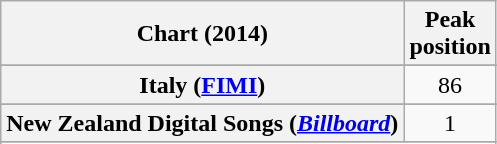<table class="wikitable sortable plainrowheaders" style="text-align:center;">
<tr>
<th scope="col">Chart (2014)</th>
<th scope="col">Peak<br>position</th>
</tr>
<tr>
</tr>
<tr>
</tr>
<tr>
</tr>
<tr>
</tr>
<tr>
</tr>
<tr>
</tr>
<tr>
</tr>
<tr>
</tr>
<tr>
</tr>
<tr>
<th scope="row">Italy (<a href='#'>FIMI</a>)</th>
<td style="text-align:center;">86</td>
</tr>
<tr>
</tr>
<tr>
<th scope="row">New Zealand Digital Songs (<em><a href='#'>Billboard</a></em>) </th>
<td>1</td>
</tr>
<tr>
</tr>
<tr>
</tr>
<tr>
</tr>
<tr>
</tr>
<tr>
</tr>
<tr>
</tr>
</table>
